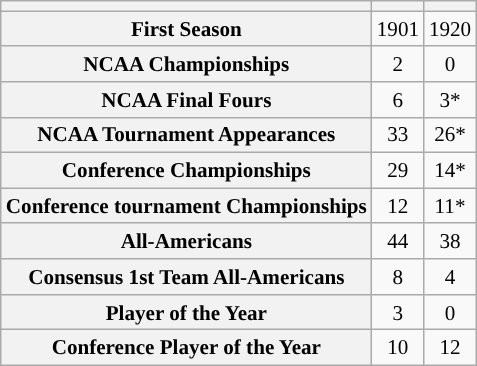<table class="wikitable" style="float:right; clear:right; margin-left:1em; font-size:88%;">
<tr>
<th></th>
<th><a href='#'></a></th>
<th><a href='#'></a></th>
</tr>
<tr>
<th scope=row>First Season</th>
<td align=center>1901</td>
<td align=center>1920</td>
</tr>
<tr>
<th scope=row>NCAA Championships</th>
<td align=center>2</td>
<td align=center>0</td>
</tr>
<tr>
<th scope=row>NCAA Final Fours</th>
<td align=center>6</td>
<td align=center>3*</td>
</tr>
<tr>
<th scope=row>NCAA Tournament Appearances</th>
<td align=center>33</td>
<td align=center>26*</td>
</tr>
<tr>
<th scope=row>Conference Championships</th>
<td align=center>29</td>
<td align=center>14*</td>
</tr>
<tr>
<th scope=row>Conference tournament Championships</th>
<td align=center>12</td>
<td align=center>11*</td>
</tr>
<tr>
<th scope=row>All-Americans</th>
<td align=center>44</td>
<td align=center>38</td>
</tr>
<tr>
<th scope=row>Consensus 1st Team All-Americans</th>
<td align=center>8</td>
<td align=center>4</td>
</tr>
<tr>
<th scope=row>Player of the Year</th>
<td align=center>3</td>
<td align=center>0</td>
</tr>
<tr>
<th scope=row>Conference Player of the Year</th>
<td align=center>10</td>
<td align=center>12</td>
</tr>
</table>
